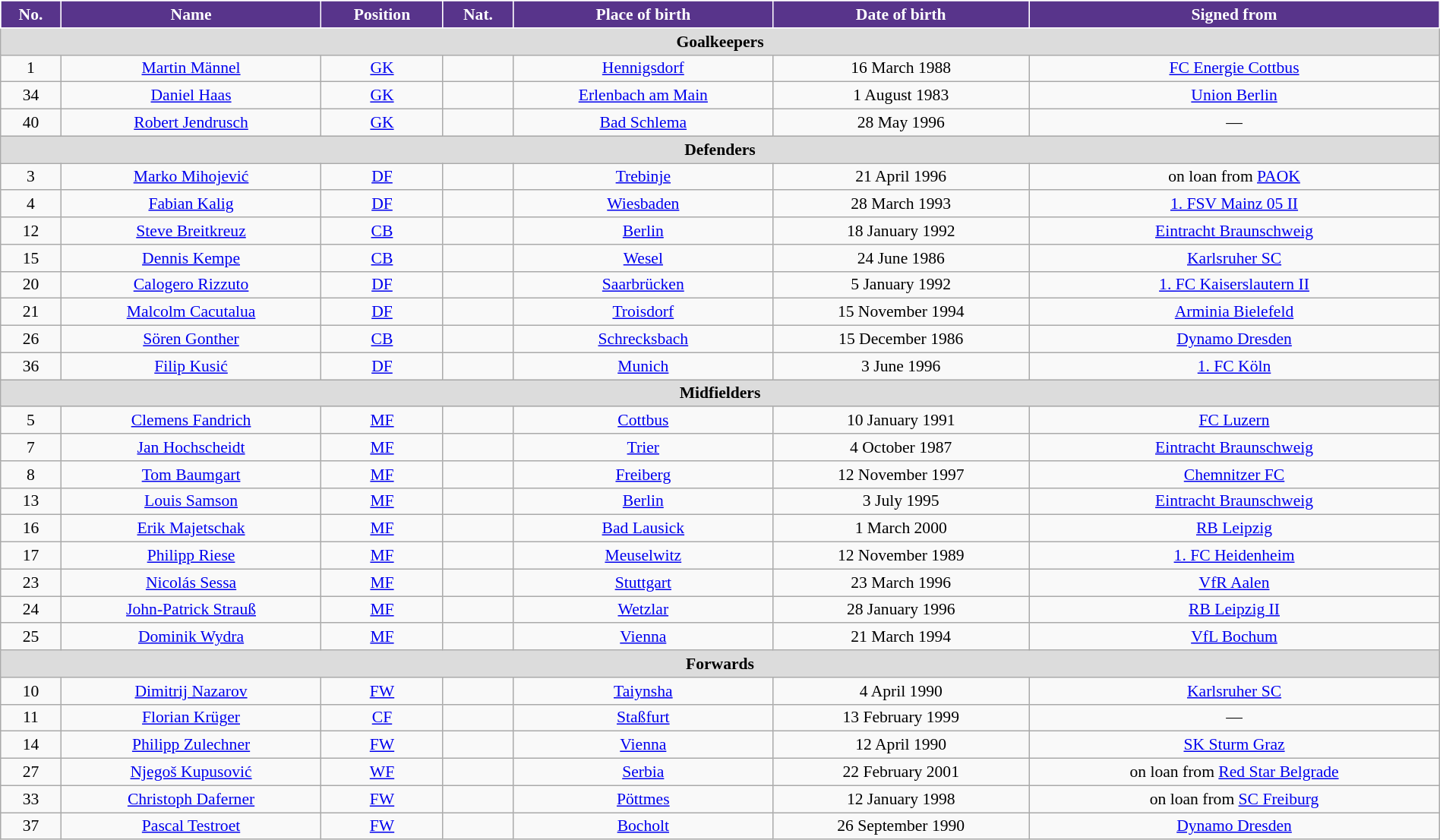<table class="wikitable" style="text-align:center; font-size:90%; width:100%;">
<tr>
<th style="background:#58348B; color:white; border:1px solid #FFFFFF; text-align:center;">No.</th>
<th style="background:#58348B; color:white; border:1px solid #FFFFFF; text-align:center;">Name</th>
<th style="background:#58348B; color:white; border:1px solid #FFFFFF; text-align:center;">Position</th>
<th style="background:#58348B; color:white; border:1px solid #FFFFFF; text-align:center;">Nat.</th>
<th style="background:#58348B; color:white; border:1px solid #FFFFFF; text-align:center;">Place of birth</th>
<th style="background:#58348B; color:white; border:1px solid #FFFFFF; text-align:center;">Date of birth</th>
<th style="background:#58348B; color:white; border:1px solid #FFFFFF; text-align:center;">Signed from</th>
</tr>
<tr>
<th colspan="7" style="background:#dcdcdc; text-align:center;">Goalkeepers</th>
</tr>
<tr>
<td>1</td>
<td><a href='#'>Martin Männel</a></td>
<td><a href='#'>GK</a></td>
<td></td>
<td><a href='#'>Hennigsdorf</a></td>
<td>16 March 1988</td>
<td><a href='#'>FC Energie Cottbus</a></td>
</tr>
<tr>
<td>34</td>
<td><a href='#'>Daniel Haas</a></td>
<td><a href='#'>GK</a></td>
<td></td>
<td><a href='#'>Erlenbach am Main</a></td>
<td>1 August 1983</td>
<td><a href='#'>Union Berlin</a></td>
</tr>
<tr>
<td>40</td>
<td><a href='#'>Robert Jendrusch</a></td>
<td><a href='#'>GK</a></td>
<td></td>
<td><a href='#'>Bad Schlema</a></td>
<td>28 May 1996</td>
<td>—</td>
</tr>
<tr>
<th colspan="7" style="background:#dcdcdc; text-align:center;">Defenders</th>
</tr>
<tr>
<td>3</td>
<td><a href='#'>Marko Mihojević</a></td>
<td><a href='#'>DF</a></td>
<td></td>
<td><a href='#'>Trebinje</a></td>
<td>21 April 1996</td>
<td>on loan from <a href='#'>PAOK</a></td>
</tr>
<tr>
<td>4</td>
<td><a href='#'>Fabian Kalig</a></td>
<td><a href='#'>DF</a></td>
<td></td>
<td><a href='#'>Wiesbaden</a></td>
<td>28 March 1993</td>
<td><a href='#'>1. FSV Mainz 05 II</a></td>
</tr>
<tr>
<td>12</td>
<td><a href='#'>Steve Breitkreuz</a></td>
<td><a href='#'>CB</a></td>
<td></td>
<td><a href='#'>Berlin</a></td>
<td>18 January 1992</td>
<td><a href='#'>Eintracht Braunschweig</a></td>
</tr>
<tr>
<td>15</td>
<td><a href='#'>Dennis Kempe</a></td>
<td><a href='#'>CB</a></td>
<td></td>
<td><a href='#'>Wesel</a></td>
<td>24 June 1986</td>
<td><a href='#'>Karlsruher SC</a></td>
</tr>
<tr>
<td>20</td>
<td><a href='#'>Calogero Rizzuto</a></td>
<td><a href='#'>DF</a></td>
<td></td>
<td><a href='#'>Saarbrücken</a></td>
<td>5 January 1992</td>
<td><a href='#'>1. FC Kaiserslautern II</a></td>
</tr>
<tr>
<td>21</td>
<td><a href='#'>Malcolm Cacutalua</a></td>
<td><a href='#'>DF</a></td>
<td></td>
<td><a href='#'>Troisdorf</a></td>
<td>15 November 1994</td>
<td><a href='#'>Arminia Bielefeld</a></td>
</tr>
<tr>
<td>26</td>
<td><a href='#'>Sören Gonther</a></td>
<td><a href='#'>CB</a></td>
<td></td>
<td><a href='#'>Schrecksbach</a></td>
<td>15 December 1986</td>
<td><a href='#'>Dynamo Dresden</a></td>
</tr>
<tr>
<td>36</td>
<td><a href='#'>Filip Kusić</a></td>
<td><a href='#'>DF</a></td>
<td></td>
<td><a href='#'>Munich</a></td>
<td>3 June 1996</td>
<td><a href='#'>1. FC Köln</a></td>
</tr>
<tr>
<th colspan="7" style="background:#dcdcdc; text-align:center;">Midfielders</th>
</tr>
<tr>
<td>5</td>
<td><a href='#'>Clemens Fandrich</a></td>
<td><a href='#'>MF</a></td>
<td></td>
<td><a href='#'>Cottbus</a></td>
<td>10 January 1991</td>
<td><a href='#'>FC Luzern</a></td>
</tr>
<tr>
<td>7</td>
<td><a href='#'>Jan Hochscheidt</a></td>
<td><a href='#'>MF</a></td>
<td></td>
<td><a href='#'>Trier</a></td>
<td>4 October 1987</td>
<td><a href='#'>Eintracht Braunschweig</a></td>
</tr>
<tr>
<td>8</td>
<td><a href='#'>Tom Baumgart</a></td>
<td><a href='#'>MF</a></td>
<td></td>
<td><a href='#'>Freiberg</a></td>
<td>12 November 1997</td>
<td><a href='#'>Chemnitzer FC</a></td>
</tr>
<tr>
<td>13</td>
<td><a href='#'>Louis Samson</a></td>
<td><a href='#'>MF</a></td>
<td></td>
<td><a href='#'>Berlin</a></td>
<td>3 July 1995</td>
<td><a href='#'>Eintracht Braunschweig</a></td>
</tr>
<tr>
<td>16</td>
<td><a href='#'>Erik Majetschak</a></td>
<td><a href='#'>MF</a></td>
<td></td>
<td><a href='#'>Bad Lausick</a></td>
<td>1 March 2000</td>
<td><a href='#'>RB Leipzig</a></td>
</tr>
<tr>
<td>17</td>
<td><a href='#'>Philipp Riese</a></td>
<td><a href='#'>MF</a></td>
<td></td>
<td><a href='#'>Meuselwitz</a></td>
<td>12 November 1989</td>
<td><a href='#'>1. FC Heidenheim</a></td>
</tr>
<tr>
<td>23</td>
<td><a href='#'>Nicolás Sessa</a></td>
<td><a href='#'>MF</a></td>
<td></td>
<td><a href='#'>Stuttgart</a></td>
<td>23 March 1996</td>
<td><a href='#'>VfR Aalen</a></td>
</tr>
<tr>
<td>24</td>
<td><a href='#'>John-Patrick Strauß</a></td>
<td><a href='#'>MF</a></td>
<td></td>
<td><a href='#'>Wetzlar</a></td>
<td>28 January 1996</td>
<td><a href='#'>RB Leipzig II</a></td>
</tr>
<tr>
<td>25</td>
<td><a href='#'>Dominik Wydra</a></td>
<td><a href='#'>MF</a></td>
<td></td>
<td><a href='#'>Vienna</a></td>
<td>21 March 1994</td>
<td><a href='#'>VfL Bochum</a></td>
</tr>
<tr>
<th colspan="7" style="background:#dcdcdc; text-align:center;">Forwards</th>
</tr>
<tr>
<td>10</td>
<td><a href='#'>Dimitrij Nazarov</a></td>
<td><a href='#'>FW</a></td>
<td></td>
<td><a href='#'>Taiynsha</a></td>
<td>4 April 1990</td>
<td><a href='#'>Karlsruher SC</a></td>
</tr>
<tr>
<td>11</td>
<td><a href='#'>Florian Krüger</a></td>
<td><a href='#'>CF</a></td>
<td></td>
<td><a href='#'>Staßfurt</a></td>
<td>13 February 1999</td>
<td>—</td>
</tr>
<tr>
<td>14</td>
<td><a href='#'>Philipp Zulechner</a></td>
<td><a href='#'>FW</a></td>
<td></td>
<td><a href='#'>Vienna</a></td>
<td>12 April 1990</td>
<td><a href='#'>SK Sturm Graz</a></td>
</tr>
<tr>
<td>27</td>
<td><a href='#'>Njegoš Kupusović</a></td>
<td><a href='#'>WF</a></td>
<td></td>
<td><a href='#'>Serbia</a></td>
<td>22 February 2001</td>
<td>on loan from <a href='#'>Red Star Belgrade</a></td>
</tr>
<tr>
<td>33</td>
<td><a href='#'>Christoph Daferner</a></td>
<td><a href='#'>FW</a></td>
<td></td>
<td><a href='#'>Pöttmes</a></td>
<td>12 January 1998</td>
<td>on loan from <a href='#'>SC Freiburg</a></td>
</tr>
<tr>
<td>37</td>
<td><a href='#'>Pascal Testroet</a></td>
<td><a href='#'>FW</a></td>
<td></td>
<td><a href='#'>Bocholt</a></td>
<td>26 September 1990</td>
<td><a href='#'>Dynamo Dresden</a></td>
</tr>
</table>
